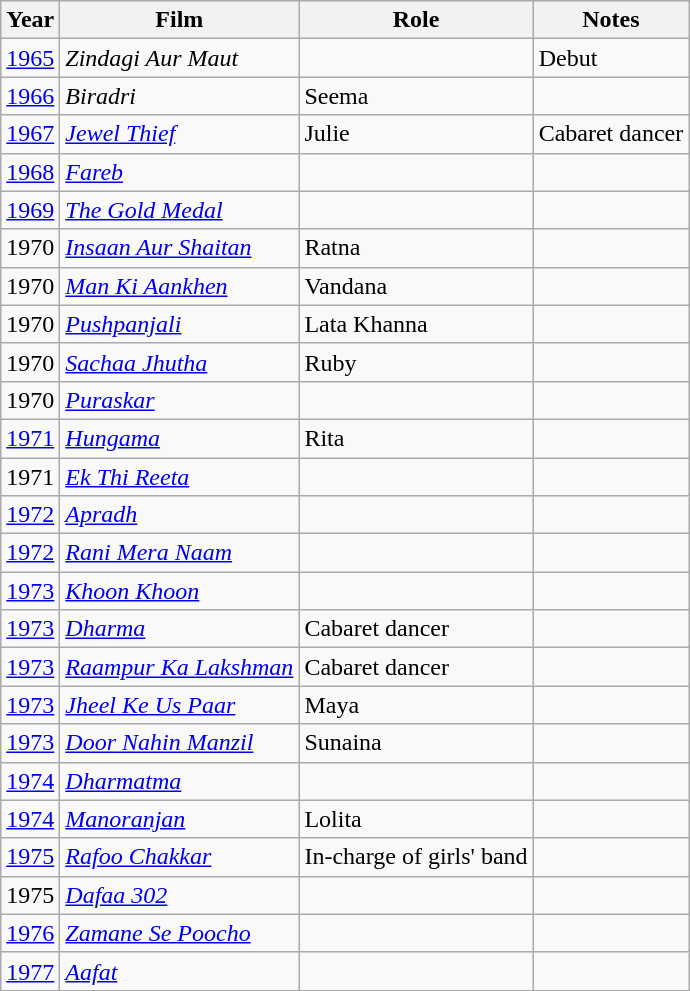<table class="wikitable">
<tr>
<th>Year</th>
<th>Film</th>
<th>Role</th>
<th>Notes</th>
</tr>
<tr>
<td><a href='#'>1965</a></td>
<td><em>Zindagi Aur Maut</em></td>
<td></td>
<td>Debut</td>
</tr>
<tr>
<td><a href='#'>1966</a></td>
<td><em>Biradri</em></td>
<td>Seema</td>
<td></td>
</tr>
<tr>
<td><a href='#'>1967</a></td>
<td><em><a href='#'>Jewel Thief</a></em></td>
<td>Julie</td>
<td>Cabaret dancer</td>
</tr>
<tr>
<td><a href='#'>1968</a></td>
<td><em><a href='#'>Fareb</a></em></td>
<td></td>
<td></td>
</tr>
<tr>
<td><a href='#'>1969</a></td>
<td><em><a href='#'>The Gold Medal</a></em></td>
<td></td>
<td></td>
</tr>
<tr>
<td>1970</td>
<td><em><a href='#'>Insaan Aur Shaitan</a></em></td>
<td>Ratna</td>
<td></td>
</tr>
<tr>
<td>1970</td>
<td><em><a href='#'>Man Ki Aankhen</a></em></td>
<td>Vandana</td>
<td></td>
</tr>
<tr>
<td>1970</td>
<td><em><a href='#'>Pushpanjali</a></em></td>
<td>Lata Khanna</td>
<td></td>
</tr>
<tr>
<td>1970</td>
<td><em><a href='#'>Sachaa Jhutha</a></em></td>
<td>Ruby</td>
<td></td>
</tr>
<tr>
<td>1970</td>
<td><em><a href='#'>Puraskar</a></em></td>
<td></td>
<td></td>
</tr>
<tr>
<td><a href='#'>1971</a></td>
<td><em><a href='#'>Hungama</a></em></td>
<td>Rita</td>
<td></td>
</tr>
<tr>
<td>1971</td>
<td><em><a href='#'>Ek Thi Reeta</a></em></td>
<td></td>
<td></td>
</tr>
<tr>
<td><a href='#'>1972</a></td>
<td><em><a href='#'>Apradh</a></em></td>
<td></td>
<td></td>
</tr>
<tr>
<td><a href='#'>1972</a></td>
<td><em><a href='#'>Rani Mera Naam</a></em></td>
<td></td>
<td></td>
</tr>
<tr>
<td><a href='#'>1973</a></td>
<td><em><a href='#'>Khoon Khoon</a></em></td>
<td></td>
<td></td>
</tr>
<tr>
<td><a href='#'>1973</a></td>
<td><em><a href='#'>Dharma</a></em></td>
<td>Cabaret dancer</td>
<td></td>
</tr>
<tr>
<td><a href='#'>1973</a></td>
<td><em><a href='#'>Raampur Ka Lakshman</a></em></td>
<td>Cabaret dancer</td>
<td></td>
</tr>
<tr>
<td><a href='#'>1973</a></td>
<td><em><a href='#'>Jheel Ke Us Paar</a></em></td>
<td>Maya</td>
<td></td>
</tr>
<tr>
<td><a href='#'>1973</a></td>
<td><em><a href='#'>Door Nahin Manzil</a></em></td>
<td>Sunaina</td>
<td></td>
</tr>
<tr>
<td><a href='#'>1974</a></td>
<td><em><a href='#'>Dharmatma</a></em></td>
<td></td>
<td></td>
</tr>
<tr>
<td><a href='#'>1974</a></td>
<td><em><a href='#'>Manoranjan</a></em></td>
<td>Lolita</td>
<td></td>
</tr>
<tr>
<td><a href='#'>1975</a></td>
<td><em><a href='#'>Rafoo Chakkar</a></em></td>
<td>In-charge of girls' band</td>
<td></td>
</tr>
<tr>
<td>1975</td>
<td><em><a href='#'>Dafaa 302</a></em></td>
<td></td>
<td></td>
</tr>
<tr>
<td><a href='#'>1976</a></td>
<td><em><a href='#'>Zamane Se Poocho</a></em></td>
<td></td>
<td></td>
</tr>
<tr>
<td><a href='#'>1977</a></td>
<td><em><a href='#'>Aafat</a></em></td>
<td></td>
<td></td>
</tr>
</table>
